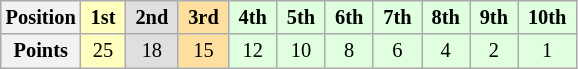<table class="wikitable" style="font-size:85%; text-align:center">
<tr>
<th>Position</th>
<td style="background:#ffffbf"> <strong>1st</strong> </td>
<td style="background:#dfdfdf"> <strong>2nd</strong> </td>
<td style="background:#ffdf9f"> <strong>3rd</strong> </td>
<td style="background:#dfffdf"> <strong>4th</strong> </td>
<td style="background:#dfffdf"> <strong>5th</strong> </td>
<td style="background:#dfffdf"> <strong>6th</strong> </td>
<td style="background:#dfffdf"> <strong>7th</strong> </td>
<td style="background:#dfffdf"> <strong>8th</strong> </td>
<td style="background:#dfffdf"> <strong>9th</strong> </td>
<td style="background:#dfffdf"> <strong>10th</strong> </td>
</tr>
<tr>
<th>Points</th>
<td style="background:#ffffbf">25</td>
<td style="background:#dfdfdf">18</td>
<td style="background:#ffdf9f">15</td>
<td style="background:#dfffdf">12</td>
<td style="background:#dfffdf">10</td>
<td style="background:#dfffdf">8</td>
<td style="background:#dfffdf">6</td>
<td style="background:#dfffdf">4</td>
<td style="background:#dfffdf">2</td>
<td style="background:#dfffdf">1</td>
</tr>
</table>
